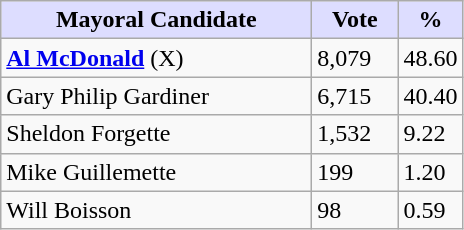<table class="wikitable">
<tr>
<th style="background:#ddf; width:200px;">Mayoral Candidate</th>
<th style="background:#ddf; width:50px;">Vote</th>
<th style="background:#ddf; width:30px;">%</th>
</tr>
<tr>
<td><strong><a href='#'>Al McDonald</a></strong> (X)</td>
<td>8,079</td>
<td>48.60</td>
</tr>
<tr>
<td>Gary Philip Gardiner</td>
<td>6,715</td>
<td>40.40</td>
</tr>
<tr>
<td>Sheldon Forgette</td>
<td>1,532</td>
<td>9.22</td>
</tr>
<tr>
<td>Mike Guillemette</td>
<td>199</td>
<td>1.20</td>
</tr>
<tr>
<td>Will Boisson</td>
<td>98</td>
<td>0.59</td>
</tr>
</table>
